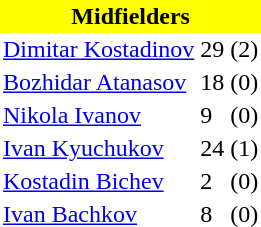<table class="toccolours" border="0" cellpadding="2" cellspacing="0" align="left" style="margin:0.5em;">
<tr>
<th colspan="4" align="center" bgcolor="#FFFF00"><span>Midfielders</span></th>
</tr>
<tr>
<td> <a href='#'>Dimitar Kostadinov</a></td>
<td>29</td>
<td>(2)</td>
</tr>
<tr>
<td> <a href='#'>Bozhidar Atanasov</a></td>
<td>18</td>
<td>(0)</td>
</tr>
<tr>
<td> <a href='#'>Nikola Ivanov</a></td>
<td>9</td>
<td>(0)</td>
</tr>
<tr>
<td> <a href='#'>Ivan Kyuchukov</a></td>
<td>24</td>
<td>(1)</td>
</tr>
<tr>
<td> <a href='#'>Kostadin Bichev</a></td>
<td>2</td>
<td>(0)</td>
</tr>
<tr>
<td> <a href='#'>Ivan Bachkov</a></td>
<td>8</td>
<td>(0)</td>
</tr>
<tr>
</tr>
</table>
